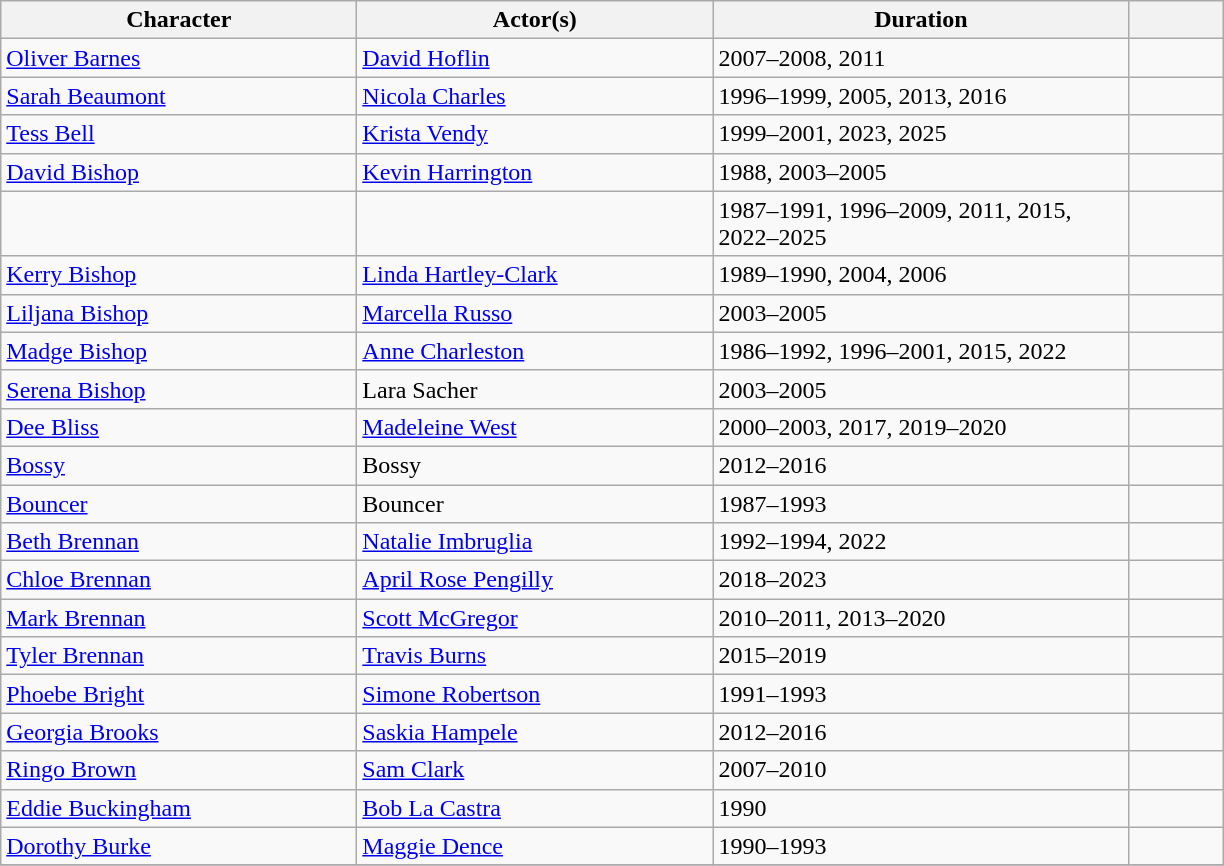<table class="wikitable">
<tr>
<th scope="col" width="230">Character</th>
<th scope="col" width="230">Actor(s)</th>
<th scope="col" width="270">Duration</th>
<th scope="col" width="55"></th>
</tr>
<tr>
<td><a href='#'>Oliver Barnes</a></td>
<td><a href='#'>David Hoflin</a></td>
<td>2007–2008, 2011</td>
<td></td>
</tr>
<tr>
<td><a href='#'>Sarah Beaumont</a></td>
<td><a href='#'>Nicola Charles</a></td>
<td>1996–1999, 2005, 2013, 2016</td>
<td></td>
</tr>
<tr>
<td><a href='#'>Tess Bell</a></td>
<td><a href='#'>Krista Vendy</a></td>
<td>1999–2001, 2023, 2025</td>
<td></td>
</tr>
<tr>
<td><a href='#'>David Bishop</a></td>
<td><a href='#'>Kevin Harrington</a></td>
<td>1988, 2003–2005</td>
<td></td>
</tr>
<tr>
<td></td>
<td></td>
<td>1987–1991, 1996–2009, 2011, 2015, 2022–2025</td>
<td></td>
</tr>
<tr>
<td><a href='#'>Kerry Bishop</a></td>
<td><a href='#'>Linda Hartley-Clark</a></td>
<td>1989–1990, 2004, 2006</td>
<td></td>
</tr>
<tr>
<td><a href='#'>Liljana Bishop</a></td>
<td><a href='#'>Marcella Russo</a></td>
<td>2003–2005</td>
<td></td>
</tr>
<tr>
<td><a href='#'>Madge Bishop</a></td>
<td><a href='#'>Anne Charleston</a></td>
<td>1986–1992, 1996–2001, 2015, 2022</td>
<td></td>
</tr>
<tr>
<td><a href='#'>Serena Bishop</a></td>
<td>Lara Sacher</td>
<td>2003–2005</td>
<td></td>
</tr>
<tr>
<td><a href='#'>Dee Bliss</a></td>
<td><a href='#'>Madeleine West</a></td>
<td>2000–2003, 2017, 2019–2020</td>
<td></td>
</tr>
<tr>
<td><a href='#'>Bossy</a></td>
<td>Bossy</td>
<td>2012–2016</td>
<td></td>
</tr>
<tr>
<td><a href='#'>Bouncer</a></td>
<td>Bouncer</td>
<td>1987–1993</td>
<td></td>
</tr>
<tr>
<td><a href='#'>Beth Brennan</a></td>
<td><a href='#'>Natalie Imbruglia</a></td>
<td>1992–1994, 2022</td>
<td></td>
</tr>
<tr>
<td><a href='#'>Chloe Brennan</a></td>
<td><a href='#'>April Rose Pengilly</a></td>
<td>2018–2023</td>
<td></td>
</tr>
<tr>
<td><a href='#'>Mark Brennan</a></td>
<td><a href='#'>Scott McGregor</a></td>
<td>2010–2011, 2013–2020</td>
<td></td>
</tr>
<tr>
<td><a href='#'>Tyler Brennan</a></td>
<td><a href='#'>Travis Burns</a></td>
<td>2015–2019</td>
<td></td>
</tr>
<tr>
<td><a href='#'>Phoebe Bright</a></td>
<td><a href='#'>Simone Robertson</a></td>
<td>1991–1993</td>
<td></td>
</tr>
<tr>
<td><a href='#'>Georgia Brooks</a></td>
<td><a href='#'>Saskia Hampele</a></td>
<td>2012–2016</td>
<td></td>
</tr>
<tr>
<td><a href='#'>Ringo Brown</a></td>
<td><a href='#'>Sam Clark</a></td>
<td>2007–2010</td>
<td></td>
</tr>
<tr>
<td><a href='#'>Eddie Buckingham</a></td>
<td><a href='#'>Bob La Castra</a></td>
<td>1990</td>
<td></td>
</tr>
<tr>
<td><a href='#'>Dorothy Burke</a></td>
<td><a href='#'>Maggie Dence</a></td>
<td>1990–1993</td>
<td></td>
</tr>
<tr>
</tr>
</table>
